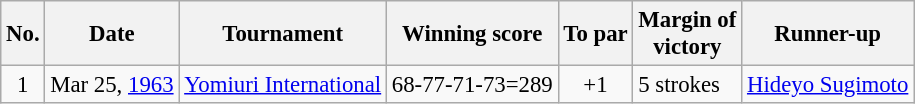<table class="wikitable" style="font-size:95%;">
<tr>
<th>No.</th>
<th>Date</th>
<th>Tournament</th>
<th>Winning score</th>
<th>To par</th>
<th>Margin of<br>victory</th>
<th>Runner-up</th>
</tr>
<tr>
<td align=center>1</td>
<td align=right>Mar 25, <a href='#'>1963</a></td>
<td><a href='#'>Yomiuri International</a></td>
<td align=right>68-77-71-73=289</td>
<td align=center>+1</td>
<td>5 strokes</td>
<td> <a href='#'>Hideyo Sugimoto</a></td>
</tr>
</table>
